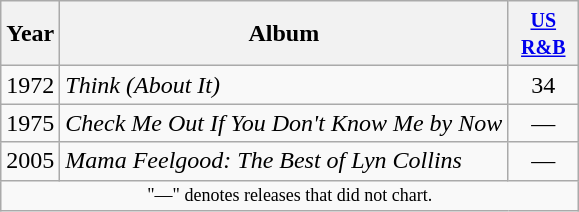<table class="wikitable" style="text-align:center;">
<tr>
<th>Year</th>
<th>Album</th>
<th width="40"><small><a href='#'>US R&B</a></small><br></th>
</tr>
<tr>
<td rowspan="1">1972</td>
<td align="left"><em>Think (About It)</em></td>
<td>34</td>
</tr>
<tr>
<td rowspan="1">1975</td>
<td align="left"><em>Check Me Out If You Don't Know Me by Now</em></td>
<td>—</td>
</tr>
<tr>
<td rowspan="1">2005</td>
<td align="left"><em>Mama Feelgood: The Best of Lyn Collins</em></td>
<td>—</td>
</tr>
<tr>
<td colspan="6" style="text-align:center; font-size:9pt;">"—" denotes releases that did not chart.</td>
</tr>
</table>
